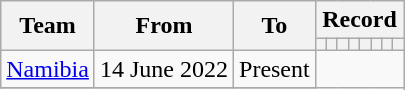<table class="wikitable" style="text-align: center">
<tr>
<th rowspan=2>Team</th>
<th rowspan=2>From</th>
<th rowspan=2>To</th>
<th colspan=8>Record</th>
</tr>
<tr>
<th></th>
<th></th>
<th></th>
<th></th>
<th></th>
<th></th>
<th></th>
<th></th>
</tr>
<tr>
<td><a href='#'>Namibia</a></td>
<td>14 June 2022</td>
<td>Present<br></td>
</tr>
<tr>
</tr>
</table>
